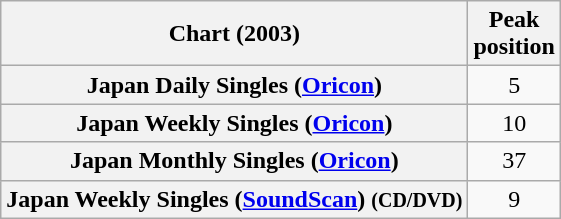<table class="wikitable sortable plainrowheaders" style="text-align:center;">
<tr>
<th scope="col">Chart (2003)</th>
<th scope="col">Peak<br>position</th>
</tr>
<tr>
<th scope="row">Japan Daily Singles (<a href='#'>Oricon</a>)</th>
<td style="text-align:center;">5</td>
</tr>
<tr>
<th scope="row">Japan Weekly Singles (<a href='#'>Oricon</a>)</th>
<td style="text-align:center;">10</td>
</tr>
<tr>
<th scope="row">Japan Monthly Singles (<a href='#'>Oricon</a>)</th>
<td style="text-align:center;">37</td>
</tr>
<tr>
<th scope="row">Japan Weekly Singles (<a href='#'>SoundScan</a>) <small>(CD/DVD)</small></th>
<td style="text-align:center;">9</td>
</tr>
</table>
